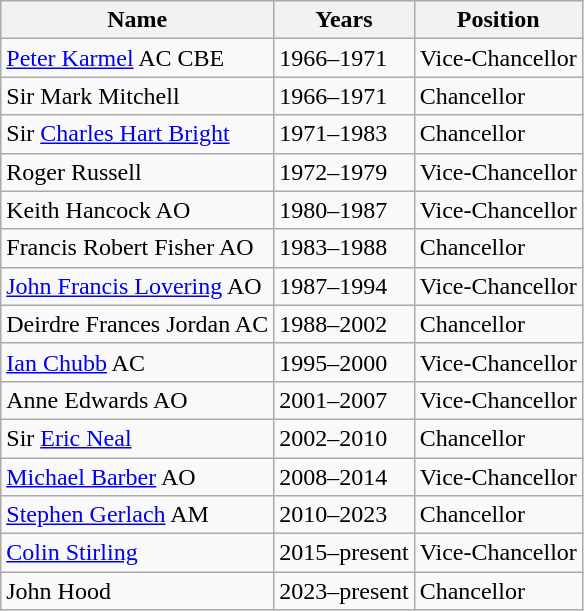<table class="wikitable">
<tr>
<th>Name</th>
<th>Years</th>
<th>Position</th>
</tr>
<tr>
<td><a href='#'>Peter Karmel</a> AC CBE</td>
<td>1966–1971</td>
<td>Vice-Chancellor</td>
</tr>
<tr>
<td>Sir Mark Mitchell</td>
<td>1966–1971</td>
<td>Chancellor</td>
</tr>
<tr>
<td>Sir <a href='#'>Charles Hart Bright</a></td>
<td>1971–1983</td>
<td>Chancellor</td>
</tr>
<tr>
<td>Roger Russell</td>
<td>1972–1979</td>
<td>Vice-Chancellor</td>
</tr>
<tr>
<td>Keith Hancock AO</td>
<td>1980–1987</td>
<td>Vice-Chancellor</td>
</tr>
<tr>
<td>Francis Robert Fisher AO</td>
<td>1983–1988</td>
<td>Chancellor</td>
</tr>
<tr>
<td><a href='#'>John Francis Lovering</a> AO</td>
<td>1987–1994</td>
<td>Vice-Chancellor</td>
</tr>
<tr>
<td>Deirdre Frances Jordan AC</td>
<td>1988–2002</td>
<td>Chancellor</td>
</tr>
<tr>
<td><a href='#'>Ian Chubb</a> AC</td>
<td>1995–2000</td>
<td>Vice-Chancellor</td>
</tr>
<tr>
<td>Anne Edwards AO</td>
<td>2001–2007</td>
<td>Vice-Chancellor</td>
</tr>
<tr>
<td>Sir <a href='#'>Eric Neal</a></td>
<td>2002–2010</td>
<td>Chancellor</td>
</tr>
<tr>
<td><a href='#'>Michael Barber</a> AO</td>
<td>2008–2014</td>
<td>Vice-Chancellor</td>
</tr>
<tr>
<td><a href='#'>Stephen Gerlach</a> AM</td>
<td>2010–2023</td>
<td>Chancellor</td>
</tr>
<tr>
<td><a href='#'>Colin Stirling</a></td>
<td>2015–present</td>
<td>Vice-Chancellor</td>
</tr>
<tr>
<td>John Hood</td>
<td>2023–present</td>
<td>Chancellor</td>
</tr>
</table>
